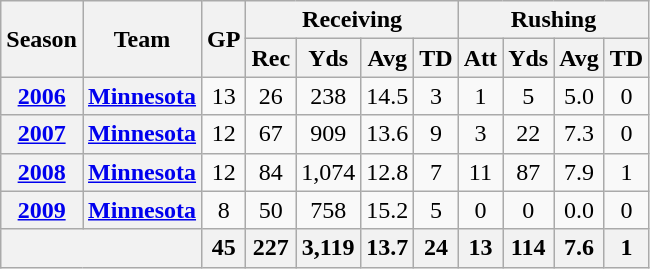<table class="wikitable" style="text-align:center;">
<tr>
<th rowspan="2">Season</th>
<th rowspan="2">Team</th>
<th rowspan="2">GP</th>
<th colspan="4">Receiving</th>
<th colspan="4">Rushing</th>
</tr>
<tr>
<th>Rec</th>
<th>Yds</th>
<th>Avg</th>
<th>TD</th>
<th>Att</th>
<th>Yds</th>
<th>Avg</th>
<th>TD</th>
</tr>
<tr>
<th><a href='#'>2006</a></th>
<th><a href='#'>Minnesota</a></th>
<td>13</td>
<td>26</td>
<td>238</td>
<td>14.5</td>
<td>3</td>
<td>1</td>
<td>5</td>
<td>5.0</td>
<td>0</td>
</tr>
<tr>
<th><a href='#'>2007</a></th>
<th><a href='#'>Minnesota</a></th>
<td>12</td>
<td>67</td>
<td>909</td>
<td>13.6</td>
<td>9</td>
<td>3</td>
<td>22</td>
<td>7.3</td>
<td>0</td>
</tr>
<tr>
<th><a href='#'>2008</a></th>
<th><a href='#'>Minnesota</a></th>
<td>12</td>
<td>84</td>
<td>1,074</td>
<td>12.8</td>
<td>7</td>
<td>11</td>
<td>87</td>
<td>7.9</td>
<td>1</td>
</tr>
<tr>
<th><a href='#'>2009</a></th>
<th><a href='#'>Minnesota</a></th>
<td>8</td>
<td>50</td>
<td>758</td>
<td>15.2</td>
<td>5</td>
<td>0</td>
<td>0</td>
<td>0.0</td>
<td>0</td>
</tr>
<tr>
<th colspan="2"></th>
<th>45</th>
<th>227</th>
<th>3,119</th>
<th>13.7</th>
<th>24</th>
<th>13</th>
<th>114</th>
<th>7.6</th>
<th>1</th>
</tr>
</table>
